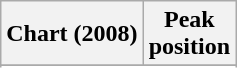<table class="wikitable plainrowheaders sortable" style="text-align:center">
<tr>
<th scope="col">Chart (2008)</th>
<th scope="col">Peak<br>position</th>
</tr>
<tr>
</tr>
<tr>
</tr>
</table>
